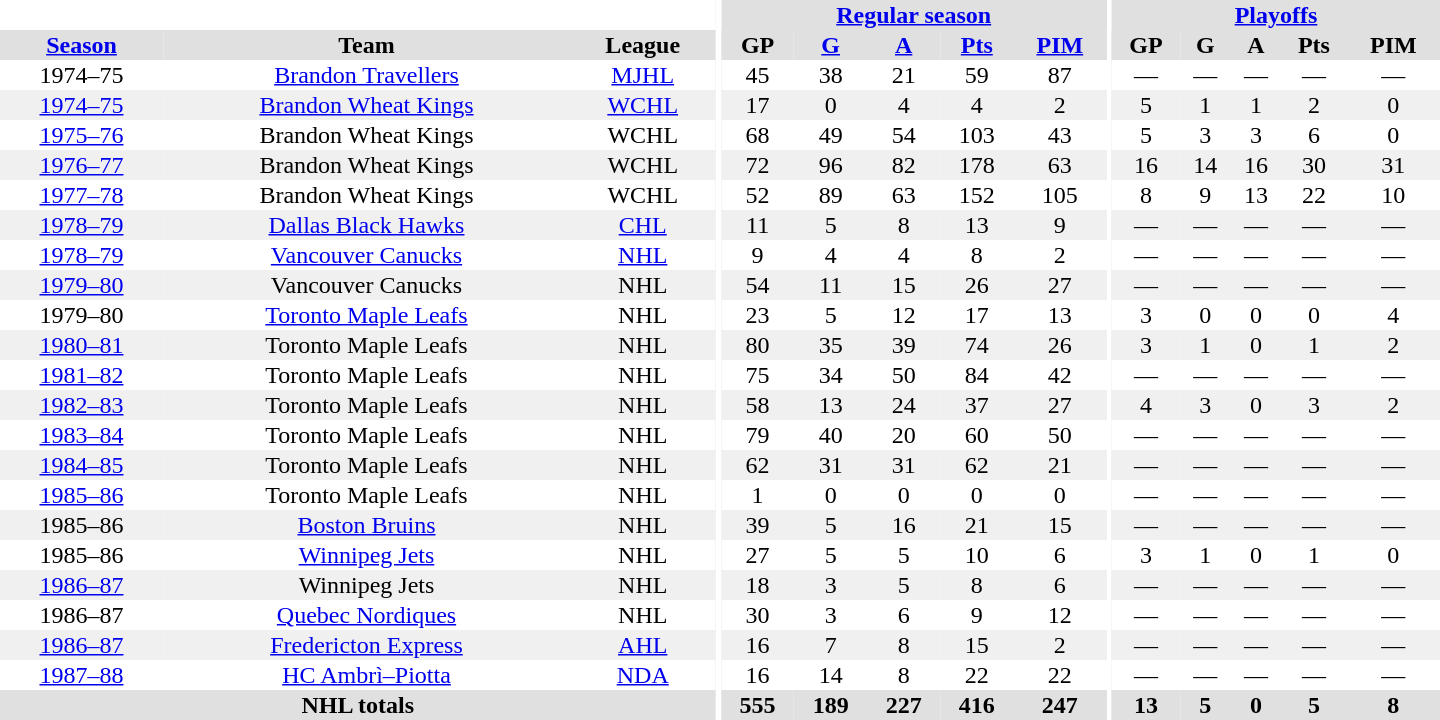<table border="0" cellpadding="1" cellspacing="0" style="text-align:center; width:60em">
<tr bgcolor="#e0e0e0">
<th colspan="3" bgcolor="#ffffff"></th>
<th rowspan="99" bgcolor="#ffffff"></th>
<th colspan="5"><a href='#'>Regular season</a></th>
<th rowspan="99" bgcolor="#ffffff"></th>
<th colspan="5"><a href='#'>Playoffs</a></th>
</tr>
<tr bgcolor="#e0e0e0">
<th><a href='#'>Season</a></th>
<th>Team</th>
<th>League</th>
<th>GP</th>
<th><a href='#'>G</a></th>
<th><a href='#'>A</a></th>
<th><a href='#'>Pts</a></th>
<th><a href='#'>PIM</a></th>
<th>GP</th>
<th>G</th>
<th>A</th>
<th>Pts</th>
<th>PIM</th>
</tr>
<tr>
<td>1974–75</td>
<td><a href='#'>Brandon Travellers</a></td>
<td><a href='#'>MJHL</a></td>
<td>45</td>
<td>38</td>
<td>21</td>
<td>59</td>
<td>87</td>
<td>—</td>
<td>—</td>
<td>—</td>
<td>—</td>
<td>—</td>
</tr>
<tr bgcolor="#f0f0f0">
<td><a href='#'>1974–75</a></td>
<td><a href='#'>Brandon Wheat Kings</a></td>
<td><a href='#'>WCHL</a></td>
<td>17</td>
<td>0</td>
<td>4</td>
<td>4</td>
<td>2</td>
<td>5</td>
<td>1</td>
<td>1</td>
<td>2</td>
<td>0</td>
</tr>
<tr>
<td><a href='#'>1975–76</a></td>
<td>Brandon Wheat Kings</td>
<td>WCHL</td>
<td>68</td>
<td>49</td>
<td>54</td>
<td>103</td>
<td>43</td>
<td>5</td>
<td>3</td>
<td>3</td>
<td>6</td>
<td>0</td>
</tr>
<tr bgcolor="#f0f0f0">
<td><a href='#'>1976–77</a></td>
<td>Brandon Wheat Kings</td>
<td>WCHL</td>
<td>72</td>
<td>96</td>
<td>82</td>
<td>178</td>
<td>63</td>
<td>16</td>
<td>14</td>
<td>16</td>
<td>30</td>
<td>31</td>
</tr>
<tr>
<td><a href='#'>1977–78</a></td>
<td>Brandon Wheat Kings</td>
<td>WCHL</td>
<td>52</td>
<td>89</td>
<td>63</td>
<td>152</td>
<td>105</td>
<td>8</td>
<td>9</td>
<td>13</td>
<td>22</td>
<td>10</td>
</tr>
<tr bgcolor="#f0f0f0">
<td><a href='#'>1978–79</a></td>
<td><a href='#'>Dallas Black Hawks</a></td>
<td><a href='#'>CHL</a></td>
<td>11</td>
<td>5</td>
<td>8</td>
<td>13</td>
<td>9</td>
<td>—</td>
<td>—</td>
<td>—</td>
<td>—</td>
<td>—</td>
</tr>
<tr>
<td><a href='#'>1978–79</a></td>
<td><a href='#'>Vancouver Canucks</a></td>
<td><a href='#'>NHL</a></td>
<td>9</td>
<td>4</td>
<td>4</td>
<td>8</td>
<td>2</td>
<td>—</td>
<td>—</td>
<td>—</td>
<td>—</td>
<td>—</td>
</tr>
<tr bgcolor="#f0f0f0">
<td><a href='#'>1979–80</a></td>
<td>Vancouver Canucks</td>
<td>NHL</td>
<td>54</td>
<td>11</td>
<td>15</td>
<td>26</td>
<td>27</td>
<td>—</td>
<td>—</td>
<td>—</td>
<td>—</td>
<td>—</td>
</tr>
<tr>
<td>1979–80</td>
<td><a href='#'>Toronto Maple Leafs</a></td>
<td>NHL</td>
<td>23</td>
<td>5</td>
<td>12</td>
<td>17</td>
<td>13</td>
<td>3</td>
<td>0</td>
<td>0</td>
<td>0</td>
<td>4</td>
</tr>
<tr bgcolor="#f0f0f0">
<td><a href='#'>1980–81</a></td>
<td>Toronto Maple Leafs</td>
<td>NHL</td>
<td>80</td>
<td>35</td>
<td>39</td>
<td>74</td>
<td>26</td>
<td>3</td>
<td>1</td>
<td>0</td>
<td>1</td>
<td>2</td>
</tr>
<tr>
<td><a href='#'>1981–82</a></td>
<td>Toronto Maple Leafs</td>
<td>NHL</td>
<td>75</td>
<td>34</td>
<td>50</td>
<td>84</td>
<td>42</td>
<td>—</td>
<td>—</td>
<td>—</td>
<td>—</td>
<td>—</td>
</tr>
<tr bgcolor="#f0f0f0">
<td><a href='#'>1982–83</a></td>
<td>Toronto Maple Leafs</td>
<td>NHL</td>
<td>58</td>
<td>13</td>
<td>24</td>
<td>37</td>
<td>27</td>
<td>4</td>
<td>3</td>
<td>0</td>
<td>3</td>
<td>2</td>
</tr>
<tr>
<td><a href='#'>1983–84</a></td>
<td>Toronto Maple Leafs</td>
<td>NHL</td>
<td>79</td>
<td>40</td>
<td>20</td>
<td>60</td>
<td>50</td>
<td>—</td>
<td>—</td>
<td>—</td>
<td>—</td>
<td>—</td>
</tr>
<tr bgcolor="#f0f0f0">
<td><a href='#'>1984–85</a></td>
<td>Toronto Maple Leafs</td>
<td>NHL</td>
<td>62</td>
<td>31</td>
<td>31</td>
<td>62</td>
<td>21</td>
<td>—</td>
<td>—</td>
<td>—</td>
<td>—</td>
<td>—</td>
</tr>
<tr>
<td><a href='#'>1985–86</a></td>
<td>Toronto Maple Leafs</td>
<td>NHL</td>
<td>1</td>
<td>0</td>
<td>0</td>
<td>0</td>
<td>0</td>
<td>—</td>
<td>—</td>
<td>—</td>
<td>—</td>
<td>—</td>
</tr>
<tr bgcolor="#f0f0f0">
<td>1985–86</td>
<td><a href='#'>Boston Bruins</a></td>
<td>NHL</td>
<td>39</td>
<td>5</td>
<td>16</td>
<td>21</td>
<td>15</td>
<td>—</td>
<td>—</td>
<td>—</td>
<td>—</td>
<td>—</td>
</tr>
<tr>
<td>1985–86</td>
<td><a href='#'>Winnipeg Jets</a></td>
<td>NHL</td>
<td>27</td>
<td>5</td>
<td>5</td>
<td>10</td>
<td>6</td>
<td>3</td>
<td>1</td>
<td>0</td>
<td>1</td>
<td>0</td>
</tr>
<tr bgcolor="#f0f0f0">
<td><a href='#'>1986–87</a></td>
<td>Winnipeg Jets</td>
<td>NHL</td>
<td>18</td>
<td>3</td>
<td>5</td>
<td>8</td>
<td>6</td>
<td>—</td>
<td>—</td>
<td>—</td>
<td>—</td>
<td>—</td>
</tr>
<tr>
<td>1986–87</td>
<td><a href='#'>Quebec Nordiques</a></td>
<td>NHL</td>
<td>30</td>
<td>3</td>
<td>6</td>
<td>9</td>
<td>12</td>
<td>—</td>
<td>—</td>
<td>—</td>
<td>—</td>
<td>—</td>
</tr>
<tr bgcolor="#f0f0f0">
<td><a href='#'>1986–87</a></td>
<td><a href='#'>Fredericton Express</a></td>
<td><a href='#'>AHL</a></td>
<td>16</td>
<td>7</td>
<td>8</td>
<td>15</td>
<td>2</td>
<td>—</td>
<td>—</td>
<td>—</td>
<td>—</td>
<td>—</td>
</tr>
<tr>
<td><a href='#'>1987–88</a></td>
<td><a href='#'>HC Ambrì–Piotta</a></td>
<td><a href='#'>NDA</a></td>
<td>16</td>
<td>14</td>
<td>8</td>
<td>22</td>
<td>22</td>
<td>—</td>
<td>—</td>
<td>—</td>
<td>—</td>
<td>—</td>
</tr>
<tr style="background:#e0e0e0;">
<th colspan="3">NHL totals</th>
<th>555</th>
<th>189</th>
<th>227</th>
<th>416</th>
<th>247</th>
<th>13</th>
<th>5</th>
<th>0</th>
<th>5</th>
<th>8</th>
</tr>
</table>
